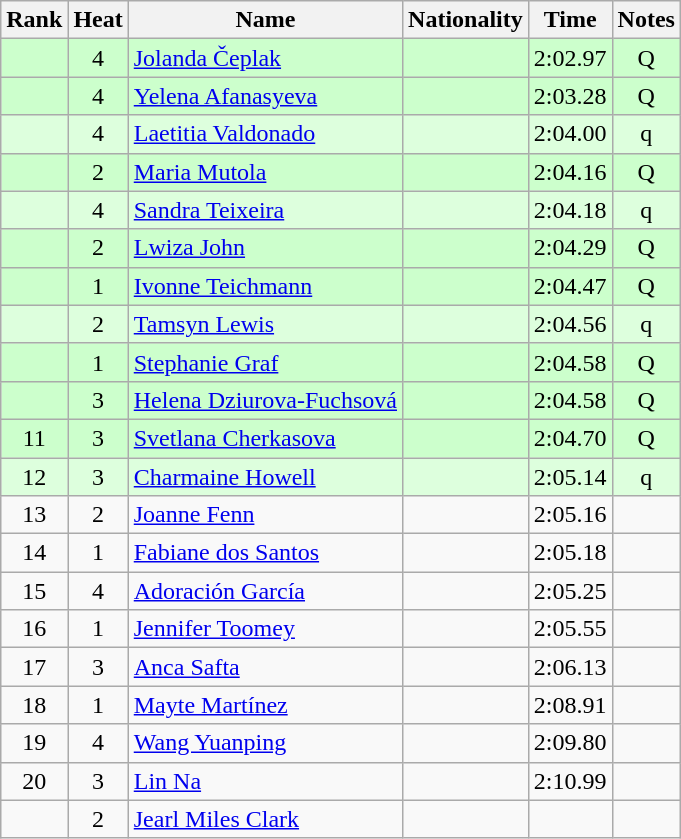<table class="wikitable sortable" style="text-align:center">
<tr>
<th>Rank</th>
<th>Heat</th>
<th>Name</th>
<th>Nationality</th>
<th>Time</th>
<th>Notes</th>
</tr>
<tr bgcolor=ccffcc>
<td></td>
<td>4</td>
<td align="left"><a href='#'>Jolanda Čeplak</a></td>
<td align=left></td>
<td>2:02.97</td>
<td>Q</td>
</tr>
<tr bgcolor=ccffcc>
<td></td>
<td>4</td>
<td align="left"><a href='#'>Yelena Afanasyeva</a></td>
<td align=left></td>
<td>2:03.28</td>
<td>Q</td>
</tr>
<tr bgcolor=ddffdd>
<td></td>
<td>4</td>
<td align="left"><a href='#'>Laetitia Valdonado</a></td>
<td align=left></td>
<td>2:04.00</td>
<td>q</td>
</tr>
<tr bgcolor=ccffcc>
<td></td>
<td>2</td>
<td align="left"><a href='#'>Maria Mutola</a></td>
<td align=left></td>
<td>2:04.16</td>
<td>Q</td>
</tr>
<tr bgcolor=ddffdd>
<td></td>
<td>4</td>
<td align="left"><a href='#'>Sandra Teixeira</a></td>
<td align=left></td>
<td>2:04.18</td>
<td>q</td>
</tr>
<tr bgcolor=ccffcc>
<td></td>
<td>2</td>
<td align="left"><a href='#'>Lwiza John</a></td>
<td align=left></td>
<td>2:04.29</td>
<td>Q</td>
</tr>
<tr bgcolor=ccffcc>
<td></td>
<td>1</td>
<td align="left"><a href='#'>Ivonne Teichmann</a></td>
<td align=left></td>
<td>2:04.47</td>
<td>Q</td>
</tr>
<tr bgcolor=ddffdd>
<td></td>
<td>2</td>
<td align="left"><a href='#'>Tamsyn Lewis</a></td>
<td align=left></td>
<td>2:04.56</td>
<td>q</td>
</tr>
<tr bgcolor=ccffcc>
<td></td>
<td>1</td>
<td align="left"><a href='#'>Stephanie Graf</a></td>
<td align=left></td>
<td>2:04.58</td>
<td>Q</td>
</tr>
<tr bgcolor=ccffcc>
<td></td>
<td>3</td>
<td align="left"><a href='#'>Helena Dziurova-Fuchsová</a></td>
<td align=left></td>
<td>2:04.58</td>
<td>Q</td>
</tr>
<tr bgcolor=ccffcc>
<td>11</td>
<td>3</td>
<td align="left"><a href='#'>Svetlana Cherkasova</a></td>
<td align=left></td>
<td>2:04.70</td>
<td>Q</td>
</tr>
<tr bgcolor=ddffdd>
<td>12</td>
<td>3</td>
<td align="left"><a href='#'>Charmaine Howell</a></td>
<td align=left></td>
<td>2:05.14</td>
<td>q</td>
</tr>
<tr>
<td>13</td>
<td>2</td>
<td align="left"><a href='#'>Joanne Fenn</a></td>
<td align=left></td>
<td>2:05.16</td>
<td></td>
</tr>
<tr>
<td>14</td>
<td>1</td>
<td align="left"><a href='#'>Fabiane dos Santos</a></td>
<td align=left></td>
<td>2:05.18</td>
<td></td>
</tr>
<tr>
<td>15</td>
<td>4</td>
<td align="left"><a href='#'>Adoración García</a></td>
<td align=left></td>
<td>2:05.25</td>
<td></td>
</tr>
<tr>
<td>16</td>
<td>1</td>
<td align="left"><a href='#'>Jennifer Toomey</a></td>
<td align=left></td>
<td>2:05.55</td>
<td></td>
</tr>
<tr>
<td>17</td>
<td>3</td>
<td align="left"><a href='#'>Anca Safta</a></td>
<td align=left></td>
<td>2:06.13</td>
<td></td>
</tr>
<tr>
<td>18</td>
<td>1</td>
<td align="left"><a href='#'>Mayte Martínez</a></td>
<td align=left></td>
<td>2:08.91</td>
<td></td>
</tr>
<tr>
<td>19</td>
<td>4</td>
<td align="left"><a href='#'>Wang Yuanping</a></td>
<td align=left></td>
<td>2:09.80</td>
<td></td>
</tr>
<tr>
<td>20</td>
<td>3</td>
<td align="left"><a href='#'>Lin Na</a></td>
<td align=left></td>
<td>2:10.99</td>
<td></td>
</tr>
<tr>
<td></td>
<td>2</td>
<td align="left"><a href='#'>Jearl Miles Clark</a></td>
<td align=left></td>
<td></td>
<td></td>
</tr>
</table>
